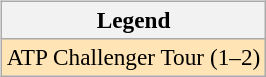<table>
<tr valign=top>
<td><br><table class="wikitable" style=font-size:97%>
<tr>
<th>Legend</th>
</tr>
<tr style="background:moccasin;">
<td>ATP Challenger Tour (1–2)</td>
</tr>
</table>
</td>
<td></td>
</tr>
</table>
